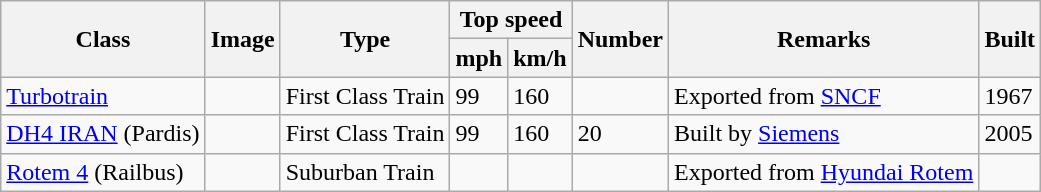<table class="wikitable sortable">
<tr style="background:#f9f9f9;">
<th rowspan="2">Class</th>
<th rowspan="2">Image</th>
<th rowspan="2">Type</th>
<th colspan="2">Top speed</th>
<th rowspan="2">Number</th>
<th rowspan="2">Remarks</th>
<th rowspan="2">Built</th>
</tr>
<tr style="background:#f9f9f9;">
<th>mph</th>
<th>km/h</th>
</tr>
<tr>
<td><a href='#'>Turbotrain</a></td>
<td></td>
<td>First Class Train</td>
<td>99</td>
<td>160</td>
<td></td>
<td>Exported from <a href='#'>SNCF</a></td>
<td>1967</td>
</tr>
<tr>
<td><a href='#'>DH4 IRAN</a> (Pardis)</td>
<td></td>
<td>First Class Train</td>
<td>99</td>
<td>160</td>
<td>20</td>
<td>Built by <a href='#'>Siemens</a></td>
<td>2005</td>
</tr>
<tr>
<td><a href='#'>Rotem 4</a> (Railbus)</td>
<td></td>
<td>Suburban Train</td>
<td></td>
<td></td>
<td></td>
<td>Exported from <a href='#'>Hyundai Rotem</a></td>
<td></td>
</tr>
</table>
